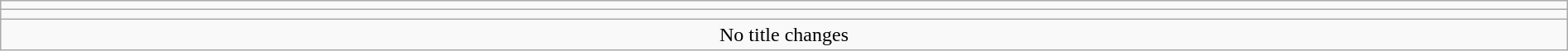<table class="wikitable" style="text-align:center; width:100%;">
<tr>
<td colspan=5></td>
</tr>
<tr>
<td colspan=5><strong></strong></td>
</tr>
<tr>
<td colspan="5">No title changes</td>
</tr>
</table>
